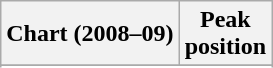<table class="wikitable sortable plainrowheaders" style="text-align:center;">
<tr>
<th>Chart (2008–09)</th>
<th>Peak<br>position</th>
</tr>
<tr>
</tr>
<tr>
</tr>
<tr>
</tr>
<tr>
</tr>
<tr>
</tr>
<tr>
</tr>
<tr>
</tr>
<tr>
</tr>
<tr>
</tr>
<tr>
</tr>
<tr>
</tr>
<tr>
</tr>
<tr>
</tr>
<tr>
</tr>
<tr>
</tr>
</table>
